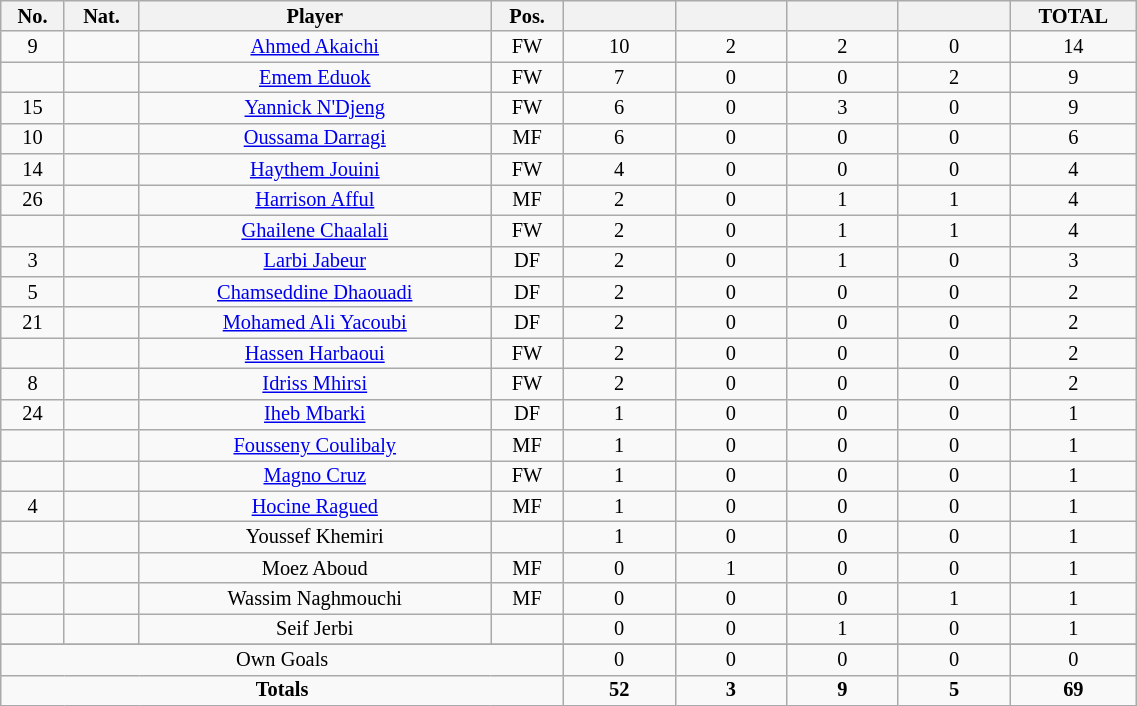<table class="wikitable sortable alternance"  style="font-size:85%; text-align:center; line-height:14px; width:60%;">
<tr>
<th width=10>No.</th>
<th width=10>Nat.</th>
<th width=140>Player</th>
<th width=10>Pos.</th>
<th width=40></th>
<th width=40></th>
<th width=40></th>
<th width=40></th>
<th width=10>TOTAL</th>
</tr>
<tr>
<td>9</td>
<td></td>
<td><a href='#'>Ahmed Akaichi</a></td>
<td>FW</td>
<td>10</td>
<td>2</td>
<td>2</td>
<td>0</td>
<td>14</td>
</tr>
<tr>
<td></td>
<td></td>
<td><a href='#'>Emem Eduok</a></td>
<td>FW</td>
<td>7</td>
<td>0</td>
<td>0</td>
<td>2</td>
<td>9</td>
</tr>
<tr>
<td>15</td>
<td></td>
<td><a href='#'>Yannick N'Djeng</a></td>
<td>FW</td>
<td>6</td>
<td>0</td>
<td>3</td>
<td>0</td>
<td>9</td>
</tr>
<tr>
<td>10</td>
<td></td>
<td><a href='#'>Oussama Darragi</a></td>
<td>MF</td>
<td>6</td>
<td>0</td>
<td>0</td>
<td>0</td>
<td>6</td>
</tr>
<tr>
<td>14</td>
<td></td>
<td><a href='#'>Haythem Jouini</a></td>
<td>FW</td>
<td>4</td>
<td>0</td>
<td>0</td>
<td>0</td>
<td>4</td>
</tr>
<tr>
<td>26</td>
<td></td>
<td><a href='#'>Harrison Afful</a></td>
<td>MF</td>
<td>2</td>
<td>0</td>
<td>1</td>
<td>1</td>
<td>4</td>
</tr>
<tr>
<td></td>
<td></td>
<td><a href='#'>Ghailene Chaalali</a></td>
<td>FW</td>
<td>2</td>
<td>0</td>
<td>1</td>
<td>1</td>
<td>4</td>
</tr>
<tr>
<td>3</td>
<td></td>
<td><a href='#'>Larbi Jabeur</a></td>
<td>DF</td>
<td>2</td>
<td>0</td>
<td>1</td>
<td>0</td>
<td>3</td>
</tr>
<tr>
<td>5</td>
<td></td>
<td><a href='#'>Chamseddine Dhaouadi</a></td>
<td>DF</td>
<td>2</td>
<td>0</td>
<td>0</td>
<td>0</td>
<td>2</td>
</tr>
<tr>
<td>21</td>
<td></td>
<td><a href='#'>Mohamed Ali Yacoubi</a></td>
<td>DF</td>
<td>2</td>
<td>0</td>
<td>0</td>
<td>0</td>
<td>2</td>
</tr>
<tr>
<td></td>
<td></td>
<td><a href='#'>Hassen Harbaoui</a></td>
<td>FW</td>
<td>2</td>
<td>0</td>
<td>0</td>
<td>0</td>
<td>2</td>
</tr>
<tr>
<td>8</td>
<td></td>
<td><a href='#'>Idriss Mhirsi</a></td>
<td>FW</td>
<td>2</td>
<td>0</td>
<td>0</td>
<td>0</td>
<td>2</td>
</tr>
<tr>
<td>24</td>
<td></td>
<td><a href='#'>Iheb Mbarki</a></td>
<td>DF</td>
<td>1</td>
<td>0</td>
<td>0</td>
<td>0</td>
<td>1</td>
</tr>
<tr>
<td></td>
<td></td>
<td><a href='#'>Fousseny Coulibaly</a></td>
<td>MF</td>
<td>1</td>
<td>0</td>
<td>0</td>
<td>0</td>
<td>1</td>
</tr>
<tr>
<td></td>
<td></td>
<td><a href='#'>Magno Cruz</a></td>
<td>FW</td>
<td>1</td>
<td>0</td>
<td>0</td>
<td>0</td>
<td>1</td>
</tr>
<tr>
<td>4</td>
<td></td>
<td><a href='#'>Hocine Ragued</a></td>
<td>MF</td>
<td>1</td>
<td>0</td>
<td>0</td>
<td>0</td>
<td>1</td>
</tr>
<tr>
<td></td>
<td></td>
<td>Youssef Khemiri</td>
<td></td>
<td>1</td>
<td>0</td>
<td>0</td>
<td>0</td>
<td>1</td>
</tr>
<tr>
<td></td>
<td></td>
<td>Moez Aboud</td>
<td>MF</td>
<td>0</td>
<td>1</td>
<td>0</td>
<td>0</td>
<td>1</td>
</tr>
<tr>
<td></td>
<td></td>
<td>Wassim Naghmouchi</td>
<td>MF</td>
<td>0</td>
<td>0</td>
<td>0</td>
<td>1</td>
<td>1</td>
</tr>
<tr>
<td></td>
<td></td>
<td>Seif Jerbi</td>
<td></td>
<td>0</td>
<td>0</td>
<td>1</td>
<td>0</td>
<td>1</td>
</tr>
<tr>
</tr>
<tr class="sortbottom">
<td colspan="4">Own Goals</td>
<td>0</td>
<td>0</td>
<td>0</td>
<td>0</td>
<td>0</td>
</tr>
<tr class="sortbottom">
<td colspan="4"><strong>Totals</strong></td>
<td><strong>52</strong></td>
<td><strong>3</strong></td>
<td><strong>9</strong></td>
<td><strong>5</strong></td>
<td><strong>69</strong></td>
</tr>
</table>
